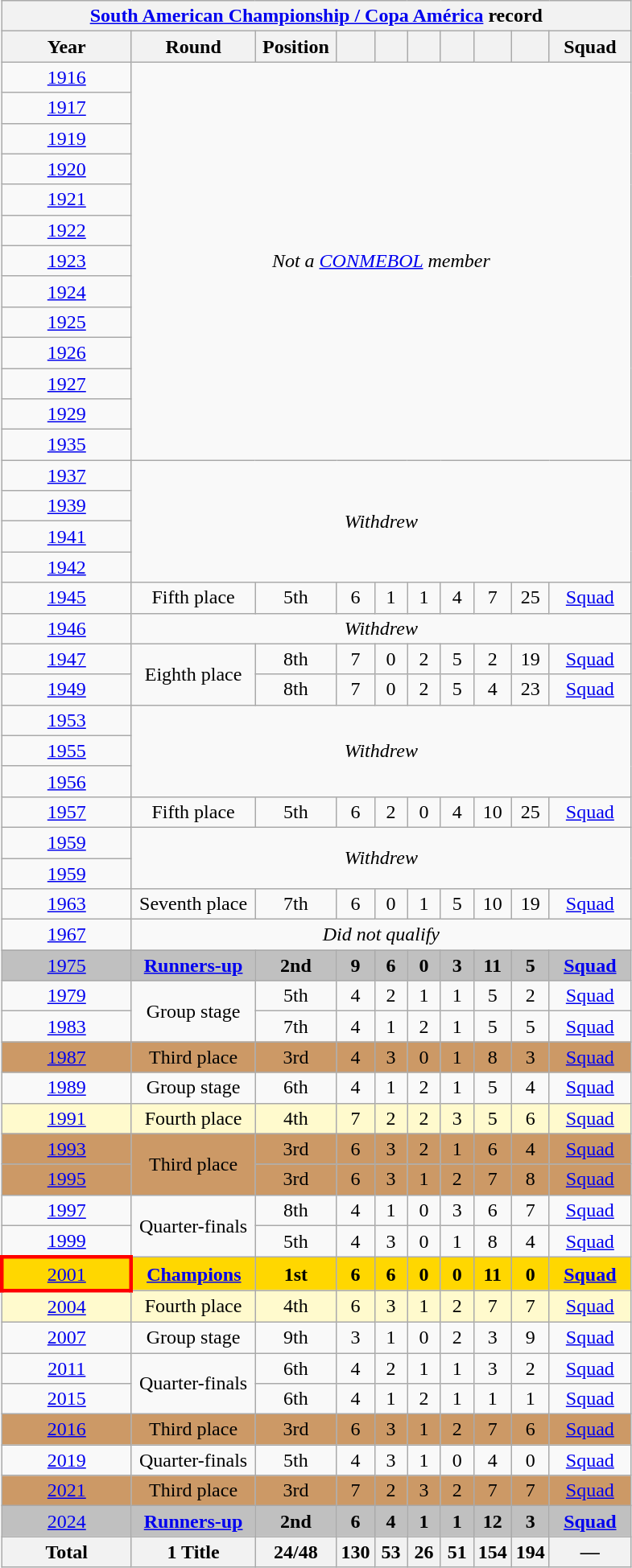<table class="wikitable" style="text-align:center">
<tr>
<th colspan=10><a href='#'>South American Championship / Copa América</a> record</th>
</tr>
<tr>
<th width=100>Year</th>
<th width=95>Round</th>
<th width=60>Position</th>
<th width=20></th>
<th width=20></th>
<th width=20></th>
<th width=20></th>
<th width=20></th>
<th width=20></th>
<th width=60>Squad</th>
</tr>
<tr>
<td> <a href='#'>1916</a></td>
<td colspan=9 rowspan=13><em>Not a <a href='#'>CONMEBOL</a> member</em></td>
</tr>
<tr>
<td> <a href='#'>1917</a></td>
</tr>
<tr>
<td> <a href='#'>1919</a></td>
</tr>
<tr>
<td> <a href='#'>1920</a></td>
</tr>
<tr>
<td> <a href='#'>1921</a></td>
</tr>
<tr>
<td> <a href='#'>1922</a></td>
</tr>
<tr>
<td> <a href='#'>1923</a></td>
</tr>
<tr>
<td> <a href='#'>1924</a></td>
</tr>
<tr>
<td> <a href='#'>1925</a></td>
</tr>
<tr>
<td> <a href='#'>1926</a></td>
</tr>
<tr>
<td> <a href='#'>1927</a></td>
</tr>
<tr>
<td> <a href='#'>1929</a></td>
</tr>
<tr>
<td> <a href='#'>1935</a></td>
</tr>
<tr>
<td> <a href='#'>1937</a></td>
<td colspan=9 rowspan=4><em>Withdrew</em></td>
</tr>
<tr>
<td> <a href='#'>1939</a></td>
</tr>
<tr>
<td> <a href='#'>1941</a></td>
</tr>
<tr>
<td> <a href='#'>1942</a></td>
</tr>
<tr>
<td> <a href='#'>1945</a></td>
<td>Fifth place</td>
<td>5th</td>
<td>6</td>
<td>1</td>
<td>1</td>
<td>4</td>
<td>7</td>
<td>25</td>
<td><a href='#'>Squad</a></td>
</tr>
<tr>
<td> <a href='#'>1946</a></td>
<td colspan=9><em>Withdrew</em></td>
</tr>
<tr>
<td> <a href='#'>1947</a></td>
<td rowspan=2>Eighth place</td>
<td>8th</td>
<td>7</td>
<td>0</td>
<td>2</td>
<td>5</td>
<td>2</td>
<td>19</td>
<td><a href='#'>Squad</a></td>
</tr>
<tr>
<td> <a href='#'>1949</a></td>
<td>8th</td>
<td>7</td>
<td>0</td>
<td>2</td>
<td>5</td>
<td>4</td>
<td>23</td>
<td><a href='#'>Squad</a></td>
</tr>
<tr>
<td> <a href='#'>1953</a></td>
<td colspan=9 rowspan=3><em>Withdrew</em></td>
</tr>
<tr>
<td> <a href='#'>1955</a></td>
</tr>
<tr>
<td> <a href='#'>1956</a></td>
</tr>
<tr>
<td> <a href='#'>1957</a></td>
<td>Fifth place</td>
<td>5th</td>
<td>6</td>
<td>2</td>
<td>0</td>
<td>4</td>
<td>10</td>
<td>25</td>
<td><a href='#'>Squad</a></td>
</tr>
<tr>
<td> <a href='#'>1959</a></td>
<td colspan=9 rowspan=2><em>Withdrew</em></td>
</tr>
<tr>
<td> <a href='#'>1959</a></td>
</tr>
<tr>
<td> <a href='#'>1963</a></td>
<td>Seventh place</td>
<td>7th</td>
<td>6</td>
<td>0</td>
<td>1</td>
<td>5</td>
<td>10</td>
<td>19</td>
<td><a href='#'>Squad</a></td>
</tr>
<tr>
<td> <a href='#'>1967</a></td>
<td colspan=9><em>Did not qualify</em></td>
</tr>
<tr style="background:silver;">
<td><a href='#'>1975</a></td>
<td><strong><a href='#'>Runners-up</a></strong></td>
<td><strong>2nd</strong></td>
<td><strong>9</strong></td>
<td><strong>6</strong></td>
<td><strong>0</strong></td>
<td><strong>3</strong></td>
<td><strong>11</strong></td>
<td><strong>5</strong></td>
<td><strong><a href='#'>Squad</a></strong></td>
</tr>
<tr>
<td><a href='#'>1979</a></td>
<td rowspan=2>Group stage</td>
<td>5th</td>
<td>4</td>
<td>2</td>
<td>1</td>
<td>1</td>
<td>5</td>
<td>2</td>
<td><a href='#'>Squad</a></td>
</tr>
<tr>
<td><a href='#'>1983</a></td>
<td>7th</td>
<td>4</td>
<td>1</td>
<td>2</td>
<td>1</td>
<td>5</td>
<td>5</td>
<td><a href='#'>Squad</a></td>
</tr>
<tr style="background:#c96;">
<td> <a href='#'>1987</a></td>
<td>Third place</td>
<td>3rd</td>
<td>4</td>
<td>3</td>
<td>0</td>
<td>1</td>
<td>8</td>
<td>3</td>
<td><a href='#'>Squad</a></td>
</tr>
<tr>
<td> <a href='#'>1989</a></td>
<td>Group stage</td>
<td>6th</td>
<td>4</td>
<td>1</td>
<td>2</td>
<td>1</td>
<td>5</td>
<td>4</td>
<td><a href='#'>Squad</a></td>
</tr>
<tr style="background:LemonChiffon;">
<td> <a href='#'>1991</a></td>
<td>Fourth place</td>
<td>4th</td>
<td>7</td>
<td>2</td>
<td>2</td>
<td>3</td>
<td>5</td>
<td>6</td>
<td><a href='#'>Squad</a></td>
</tr>
<tr style="background:#c96;">
<td> <a href='#'>1993</a></td>
<td rowspan=2>Third place</td>
<td>3rd</td>
<td>6</td>
<td>3</td>
<td>2</td>
<td>1</td>
<td>6</td>
<td>4</td>
<td><a href='#'>Squad</a></td>
</tr>
<tr style="background:#c96;">
<td> <a href='#'>1995</a></td>
<td>3rd</td>
<td>6</td>
<td>3</td>
<td>1</td>
<td>2</td>
<td>7</td>
<td>8</td>
<td><a href='#'>Squad</a></td>
</tr>
<tr>
<td> <a href='#'>1997</a></td>
<td rowspan=2>Quarter-finals</td>
<td>8th</td>
<td>4</td>
<td>1</td>
<td>0</td>
<td>3</td>
<td>6</td>
<td>7</td>
<td><a href='#'>Squad</a></td>
</tr>
<tr>
<td> <a href='#'>1999</a></td>
<td>5th</td>
<td>4</td>
<td>3</td>
<td>0</td>
<td>1</td>
<td>8</td>
<td>4</td>
<td><a href='#'>Squad</a></td>
</tr>
<tr style="background:Gold;">
<td style="border: 3px solid red"> <a href='#'>2001</a></td>
<td><strong><a href='#'>Champions</a></strong></td>
<td><strong>1st</strong></td>
<td><strong>6</strong></td>
<td><strong>6</strong></td>
<td><strong>0</strong></td>
<td><strong>0</strong></td>
<td><strong>11</strong></td>
<td><strong>0</strong></td>
<td><strong><a href='#'>Squad</a></strong></td>
</tr>
<tr style="background:LemonChiffon;">
<td> <a href='#'>2004</a></td>
<td>Fourth place</td>
<td>4th</td>
<td>6</td>
<td>3</td>
<td>1</td>
<td>2</td>
<td>7</td>
<td>7</td>
<td><a href='#'>Squad</a></td>
</tr>
<tr>
<td> <a href='#'>2007</a></td>
<td>Group stage</td>
<td>9th</td>
<td>3</td>
<td>1</td>
<td>0</td>
<td>2</td>
<td>3</td>
<td>9</td>
<td><a href='#'>Squad</a></td>
</tr>
<tr>
<td> <a href='#'>2011</a></td>
<td rowspan=2>Quarter-finals</td>
<td>6th</td>
<td>4</td>
<td>2</td>
<td>1</td>
<td>1</td>
<td>3</td>
<td>2</td>
<td><a href='#'>Squad</a></td>
</tr>
<tr>
<td> <a href='#'>2015</a></td>
<td>6th</td>
<td>4</td>
<td>1</td>
<td>2</td>
<td>1</td>
<td>1</td>
<td>1</td>
<td><a href='#'>Squad</a></td>
</tr>
<tr style="background:#c96;">
<td> <a href='#'>2016</a></td>
<td>Third place</td>
<td>3rd</td>
<td>6</td>
<td>3</td>
<td>1</td>
<td>2</td>
<td>7</td>
<td>6</td>
<td><a href='#'>Squad</a></td>
</tr>
<tr>
<td> <a href='#'>2019</a></td>
<td>Quarter-finals</td>
<td>5th</td>
<td>4</td>
<td>3</td>
<td>1</td>
<td>0</td>
<td>4</td>
<td>0</td>
<td><a href='#'>Squad</a></td>
</tr>
<tr style="background:#c96;">
<td> <a href='#'>2021</a></td>
<td>Third place</td>
<td>3rd</td>
<td>7</td>
<td>2</td>
<td>3</td>
<td>2</td>
<td>7</td>
<td>7</td>
<td><a href='#'>Squad</a></td>
</tr>
<tr style="background:silver;">
<td> <a href='#'>2024</a></td>
<td><strong><a href='#'>Runners-up</a></strong></td>
<td><strong>2nd</strong></td>
<td><strong>6</strong></td>
<td><strong>4</strong></td>
<td><strong>1</strong></td>
<td><strong>1</strong></td>
<td><strong>12</strong></td>
<td><strong>3</strong></td>
<td><strong><a href='#'>Squad</a></strong></td>
</tr>
<tr>
<th>Total</th>
<th>1 Title</th>
<th>24/48</th>
<th>130</th>
<th>53</th>
<th>26</th>
<th>51</th>
<th>154</th>
<th>194</th>
<th>—</th>
</tr>
</table>
